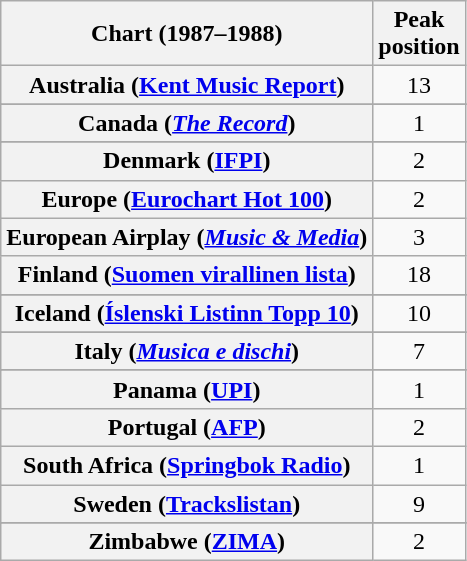<table class="wikitable sortable plainrowheaders" style="text-align:center">
<tr>
<th scope="col">Chart (1987–1988)</th>
<th scope="col">Peak<br>position</th>
</tr>
<tr>
<th scope="row">Australia (<a href='#'>Kent Music Report</a>)</th>
<td>13</td>
</tr>
<tr>
</tr>
<tr>
</tr>
<tr>
<th scope="row">Canada (<a href='#'><em>The Record</em></a>)</th>
<td>1</td>
</tr>
<tr>
</tr>
<tr>
<th scope="row">Denmark (<a href='#'>IFPI</a>)</th>
<td>2</td>
</tr>
<tr>
<th scope="row">Europe (<a href='#'>Eurochart Hot 100</a>)</th>
<td>2</td>
</tr>
<tr>
<th scope="row">European Airplay (<em><a href='#'>Music & Media</a></em>)</th>
<td>3</td>
</tr>
<tr>
<th scope="row">Finland (<a href='#'>Suomen virallinen lista</a>)</th>
<td>18</td>
</tr>
<tr>
</tr>
<tr>
<th scope="row">Iceland (<a href='#'>Íslenski Listinn Topp 10</a>)</th>
<td>10</td>
</tr>
<tr>
</tr>
<tr>
<th scope="row">Italy (<em><a href='#'>Musica e dischi</a></em>)</th>
<td>7</td>
</tr>
<tr>
</tr>
<tr>
</tr>
<tr>
</tr>
<tr>
</tr>
<tr>
<th scope="row">Panama (<a href='#'>UPI</a>)</th>
<td>1</td>
</tr>
<tr>
<th scope="row">Portugal (<a href='#'>AFP</a>)</th>
<td align="center">2</td>
</tr>
<tr>
<th scope="row">South Africa (<a href='#'>Springbok Radio</a>)</th>
<td align="center">1</td>
</tr>
<tr>
<th scope="row">Sweden (<a href='#'>Trackslistan</a>)</th>
<td align="center">9</td>
</tr>
<tr>
</tr>
<tr>
</tr>
<tr>
</tr>
<tr>
</tr>
<tr>
</tr>
<tr>
</tr>
<tr>
<th scope="row">Zimbabwe (<a href='#'>ZIMA</a>)</th>
<td style="text-align:center;">2</td>
</tr>
</table>
